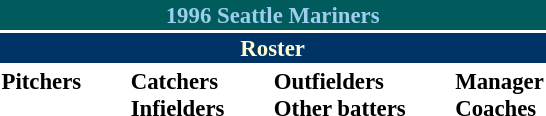<table class="toccolours" style="font-size: 95%;">
<tr>
<th colspan="10" style="background-color: #005c5c; color:#9ECEEE; text-align: center;">1996 Seattle Mariners</th>
</tr>
<tr>
<td colspan="10" style="background-color: #003366; color: #FFFDD0; text-align: center;"><strong>Roster</strong></td>
</tr>
<tr>
<td valign="top"><strong>Pitchers</strong><br>























</td>
<td width="25px"></td>
<td valign="top"><strong>Catchers</strong><br>


<strong>Infielders</strong>












</td>
<td width="25px"></td>
<td valign="top"><strong>Outfielders</strong><br>






<strong>Other batters</strong>
</td>
<td width="25px"></td>
<td valign="top"><strong>Manager</strong><br>
<strong>Coaches</strong>





</td>
</tr>
</table>
